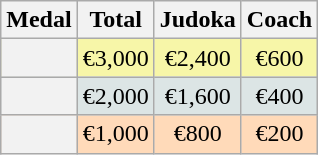<table class=wikitable style="text-align:center;">
<tr>
<th>Medal</th>
<th>Total</th>
<th>Judoka</th>
<th>Coach</th>
</tr>
<tr bgcolor=F7F6A8>
<th></th>
<td>€3,000</td>
<td>€2,400</td>
<td>€600</td>
</tr>
<tr bgcolor=DCE5E5>
<th></th>
<td>€2,000</td>
<td>€1,600</td>
<td>€400</td>
</tr>
<tr bgcolor=FFDAB9>
<th></th>
<td>€1,000</td>
<td>€800</td>
<td>€200</td>
</tr>
</table>
